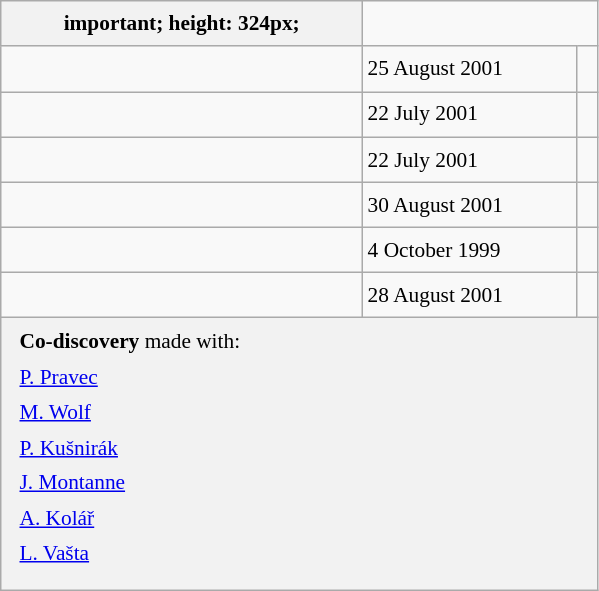<table class="wikitable" style="font-size: 89%; float: left; width: 28em; margin-right: 1em; line-height: 1.65em">
<tr>
<th>important; height: 324px;</th>
</tr>
<tr>
<td></td>
<td>25 August 2001</td>
<td></td>
</tr>
<tr>
<td></td>
<td>22 July 2001</td>
<td> </td>
</tr>
<tr>
<td></td>
<td>22 July 2001</td>
<td> </td>
</tr>
<tr>
<td></td>
<td>30 August 2001</td>
<td></td>
</tr>
<tr>
<td></td>
<td>4 October 1999</td>
<td></td>
</tr>
<tr>
<td></td>
<td>28 August 2001</td>
<td> </td>
</tr>
<tr>
<th colspan=3 style="font-weight: normal; text-align: left; padding: 4px 12px 12px 12px;"><strong>Co-discovery</strong> made with:<br> <a href='#'>P. Pravec</a><br> <a href='#'>M. Wolf</a><br> <a href='#'>P. Kušnirák</a><br> <a href='#'>J. Montanne</a><br> <a href='#'>A. Kolář</a><br> <a href='#'>L. Vašta</a></th>
</tr>
</table>
